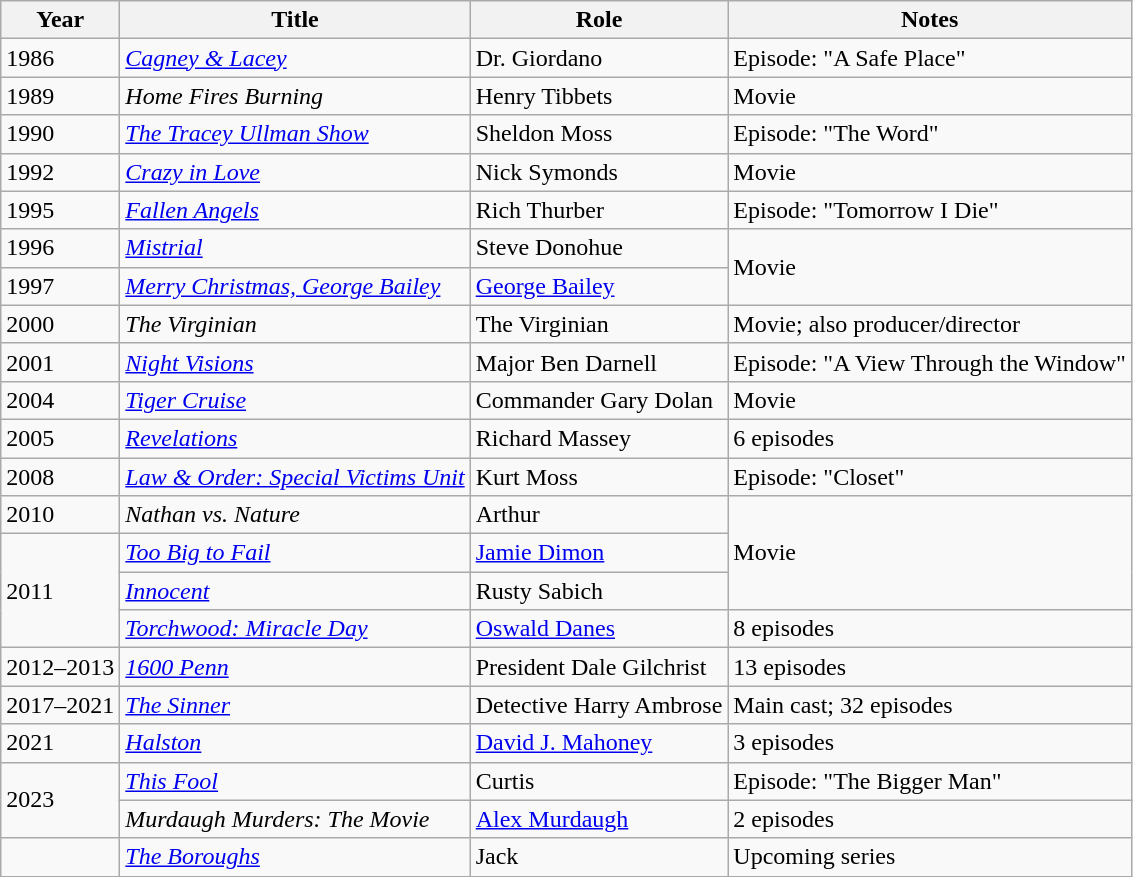<table class="wikitable sortable">
<tr>
<th>Year</th>
<th>Title</th>
<th>Role</th>
<th class="unsortable">Notes</th>
</tr>
<tr>
<td>1986</td>
<td><em><a href='#'>Cagney & Lacey</a></em></td>
<td>Dr. Giordano</td>
<td>Episode: "A Safe Place"</td>
</tr>
<tr>
<td>1989</td>
<td><em>Home Fires Burning</em></td>
<td>Henry Tibbets</td>
<td>Movie</td>
</tr>
<tr>
<td>1990</td>
<td><em><a href='#'>The Tracey Ullman Show</a></em></td>
<td>Sheldon Moss</td>
<td>Episode: "The Word"</td>
</tr>
<tr>
<td>1992</td>
<td><em><a href='#'>Crazy in Love</a></em></td>
<td>Nick Symonds</td>
<td>Movie</td>
</tr>
<tr>
<td>1995</td>
<td><em><a href='#'>Fallen Angels</a></em></td>
<td>Rich Thurber</td>
<td>Episode: "Tomorrow I Die"</td>
</tr>
<tr>
<td>1996</td>
<td><em><a href='#'>Mistrial</a></em></td>
<td>Steve Donohue</td>
<td rowspan="2">Movie</td>
</tr>
<tr>
<td>1997</td>
<td><em><a href='#'>Merry Christmas, George Bailey</a></em></td>
<td><a href='#'>George Bailey</a></td>
</tr>
<tr>
<td>2000</td>
<td><em>The Virginian</em></td>
<td>The Virginian</td>
<td>Movie; also producer/director</td>
</tr>
<tr>
<td>2001</td>
<td><em><a href='#'>Night Visions</a></em></td>
<td>Major Ben Darnell</td>
<td>Episode: "A View Through the Window"</td>
</tr>
<tr>
<td>2004</td>
<td><em><a href='#'>Tiger Cruise</a></em></td>
<td>Commander Gary Dolan</td>
<td>Movie</td>
</tr>
<tr>
<td>2005</td>
<td><em><a href='#'>Revelations</a></em></td>
<td>Richard Massey</td>
<td>6 episodes</td>
</tr>
<tr>
<td>2008</td>
<td><em><a href='#'>Law & Order: Special Victims Unit</a></em></td>
<td>Kurt Moss</td>
<td>Episode: "Closet"</td>
</tr>
<tr>
<td>2010</td>
<td><em>Nathan vs. Nature</em></td>
<td>Arthur</td>
<td rowspan="3">Movie</td>
</tr>
<tr>
<td rowspan="3">2011</td>
<td><em><a href='#'>Too Big to Fail</a></em></td>
<td><a href='#'>Jamie Dimon</a></td>
</tr>
<tr>
<td><em><a href='#'>Innocent</a></em></td>
<td>Rusty Sabich</td>
</tr>
<tr>
<td><em><a href='#'>Torchwood: Miracle Day</a></em></td>
<td><a href='#'>Oswald Danes</a></td>
<td>8 episodes</td>
</tr>
<tr>
<td>2012–2013</td>
<td><em><a href='#'>1600 Penn</a></em></td>
<td>President Dale Gilchrist</td>
<td>13 episodes</td>
</tr>
<tr>
<td>2017–2021</td>
<td><em><a href='#'>The Sinner</a></em></td>
<td>Detective Harry Ambrose</td>
<td>Main cast; 32 episodes</td>
</tr>
<tr>
<td>2021</td>
<td><em><a href='#'>Halston</a></em></td>
<td><a href='#'>David J. Mahoney</a></td>
<td>3 episodes</td>
</tr>
<tr>
<td rowspan="2">2023</td>
<td><em><a href='#'>This Fool</a></em></td>
<td>Curtis</td>
<td>Episode: "The Bigger Man"</td>
</tr>
<tr>
<td><em>Murdaugh Murders: The Movie</em></td>
<td><a href='#'>Alex Murdaugh</a></td>
<td>2 episodes</td>
</tr>
<tr>
<td></td>
<td><em><a href='#'>The Boroughs</a></td>
<td>Jack</td>
<td>Upcoming series</td>
</tr>
</table>
